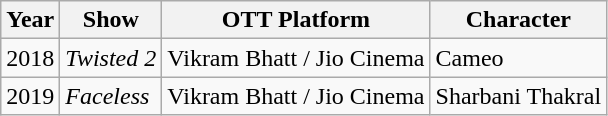<table class="wikitable">
<tr>
<th>Year</th>
<th>Show</th>
<th>OTT Platform</th>
<th>Character</th>
</tr>
<tr>
<td>2018</td>
<td><em>Twisted 2</em></td>
<td>Vikram Bhatt / Jio Cinema</td>
<td>Cameo</td>
</tr>
<tr>
<td>2019</td>
<td><em>Faceless</em></td>
<td>Vikram Bhatt / Jio Cinema</td>
<td>Sharbani Thakral</td>
</tr>
</table>
